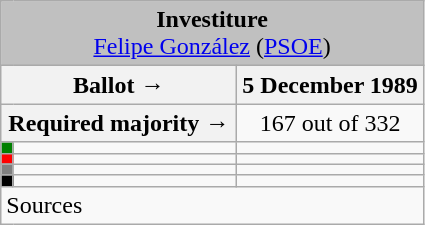<table class="wikitable" style="text-align:center;">
<tr>
<td colspan="3" align="center" bgcolor="#C0C0C0"><strong>Investiture</strong><br><a href='#'>Felipe González</a> (<a href='#'>PSOE</a>)</td>
</tr>
<tr>
<th colspan="2" width="150px">Ballot →</th>
<th>5 December 1989</th>
</tr>
<tr>
<th colspan="2">Required majority →</th>
<td>167 out of 332 </td>
</tr>
<tr>
<th width="1px" style="background:green;"></th>
<td align="left"></td>
<td></td>
</tr>
<tr>
<th style="background:red;"></th>
<td align="left"></td>
<td></td>
</tr>
<tr>
<th style="background:gray;"></th>
<td align="left"></td>
<td></td>
</tr>
<tr>
<th style="background:black;"></th>
<td align="left"></td>
<td></td>
</tr>
<tr>
<td align="left" colspan="3">Sources</td>
</tr>
</table>
